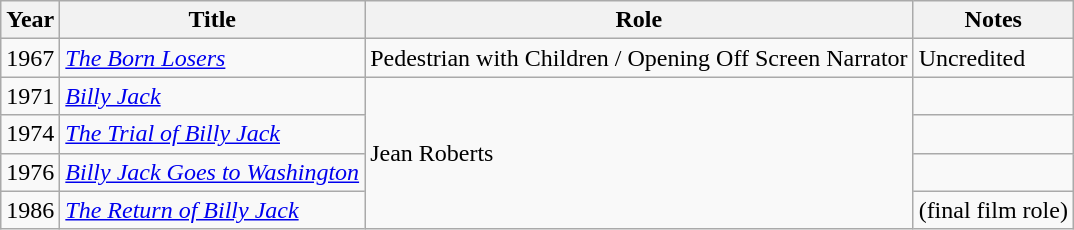<table class="wikitable">
<tr>
<th>Year</th>
<th>Title</th>
<th>Role</th>
<th>Notes</th>
</tr>
<tr>
<td>1967</td>
<td><em><a href='#'>The Born Losers</a></em></td>
<td>Pedestrian with Children / Opening Off Screen Narrator</td>
<td>Uncredited</td>
</tr>
<tr>
<td>1971</td>
<td><em><a href='#'>Billy Jack</a></em></td>
<td rowspan="4">Jean Roberts</td>
<td></td>
</tr>
<tr>
<td>1974</td>
<td><em><a href='#'>The Trial of Billy Jack</a></em></td>
<td></td>
</tr>
<tr>
<td>1976</td>
<td><em><a href='#'>Billy Jack Goes to Washington</a></em></td>
<td></td>
</tr>
<tr>
<td>1986</td>
<td><em><a href='#'>The Return of Billy Jack</a></em></td>
<td>(final film role)</td>
</tr>
</table>
